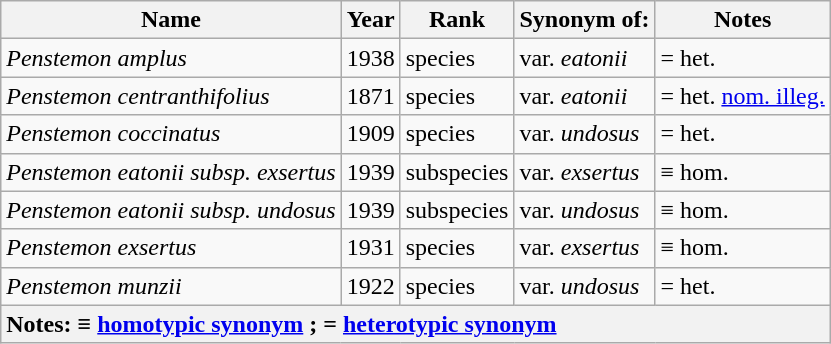<table class="wikitable sortable mw-collapsible mw-collapsed" id="Synonyms">
<tr>
<th>Name</th>
<th>Year</th>
<th>Rank</th>
<th>Synonym of:</th>
<th>Notes</th>
</tr>
<tr>
<td><em>Penstemon amplus</em> </td>
<td>1938</td>
<td data-sort-value=A>species</td>
<td>var. <em>eatonii</em></td>
<td>= het.</td>
</tr>
<tr>
<td><em>Penstemon centranthifolius</em> </td>
<td>1871</td>
<td data-sort-value=A>species</td>
<td>var. <em>eatonii</em></td>
<td>= het. <a href='#'>nom. illeg.</a></td>
</tr>
<tr>
<td><em>Penstemon coccinatus</em> </td>
<td>1909</td>
<td data-sort-value=A>species</td>
<td>var. <em>undosus</em></td>
<td>= het.</td>
</tr>
<tr>
<td><em>Penstemon eatonii subsp. exsertus</em> </td>
<td>1939</td>
<td data-sort-value=B>subspecies</td>
<td>var. <em>exsertus</em></td>
<td>≡ hom.</td>
</tr>
<tr>
<td><em>Penstemon eatonii subsp. undosus</em> </td>
<td>1939</td>
<td data-sort-value=B>subspecies</td>
<td>var. <em>undosus</em></td>
<td>≡ hom.</td>
</tr>
<tr>
<td><em>Penstemon exsertus</em> </td>
<td>1931</td>
<td data-sort-value=A>species</td>
<td>var. <em>exsertus</em></td>
<td>≡ hom.</td>
</tr>
<tr>
<td><em>Penstemon munzii</em> </td>
<td>1922</td>
<td data-sort-value=A>species</td>
<td>var. <em>undosus</em></td>
<td>= het.</td>
</tr>
<tr>
<th colspan=5 style="text-align: left;">Notes: ≡ <a href='#'>homotypic synonym</a> ; = <a href='#'>heterotypic synonym</a></th>
</tr>
</table>
